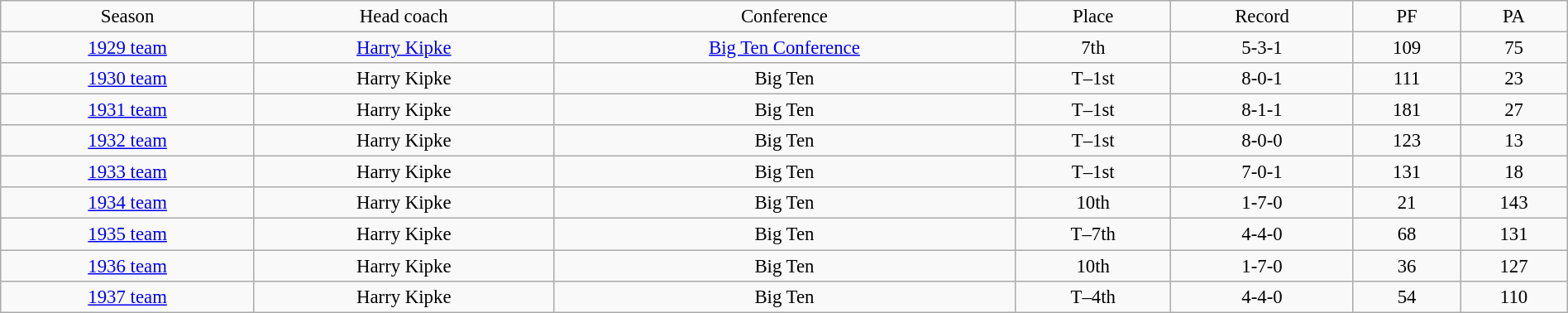<table class="wikitable" style="font-size: 95%; width:100%; text-align:center;">
<tr>
<td>Season</td>
<td>Head coach</td>
<td>Conference</td>
<td>Place</td>
<td>Record</td>
<td>PF</td>
<td>PA</td>
</tr>
<tr>
<td><a href='#'>1929 team</a></td>
<td><a href='#'>Harry Kipke</a></td>
<td><a href='#'>Big Ten Conference</a></td>
<td>7th</td>
<td>5-3-1</td>
<td>109</td>
<td>75</td>
</tr>
<tr>
<td><a href='#'>1930 team</a></td>
<td>Harry Kipke</td>
<td>Big Ten</td>
<td>T–1st</td>
<td>8-0-1</td>
<td>111</td>
<td>23</td>
</tr>
<tr>
<td><a href='#'>1931 team</a></td>
<td>Harry Kipke</td>
<td>Big Ten</td>
<td>T–1st</td>
<td>8-1-1</td>
<td>181</td>
<td>27</td>
</tr>
<tr>
<td><a href='#'>1932 team</a></td>
<td>Harry Kipke</td>
<td>Big Ten</td>
<td>T–1st</td>
<td>8-0-0</td>
<td>123</td>
<td>13</td>
</tr>
<tr>
<td><a href='#'>1933 team</a></td>
<td>Harry Kipke</td>
<td>Big Ten</td>
<td>T–1st</td>
<td>7-0-1</td>
<td>131</td>
<td>18</td>
</tr>
<tr>
<td><a href='#'>1934 team</a></td>
<td>Harry Kipke</td>
<td>Big Ten</td>
<td>10th</td>
<td>1-7-0</td>
<td>21</td>
<td>143</td>
</tr>
<tr>
<td><a href='#'>1935 team</a></td>
<td>Harry Kipke</td>
<td>Big Ten</td>
<td>T–7th</td>
<td>4-4-0</td>
<td>68</td>
<td>131</td>
</tr>
<tr>
<td><a href='#'>1936 team</a></td>
<td>Harry Kipke</td>
<td>Big Ten</td>
<td>10th</td>
<td>1-7-0</td>
<td>36</td>
<td>127</td>
</tr>
<tr>
<td><a href='#'>1937 team</a></td>
<td>Harry Kipke</td>
<td>Big Ten</td>
<td>T–4th</td>
<td>4-4-0</td>
<td>54</td>
<td>110</td>
</tr>
</table>
